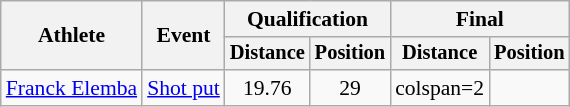<table class=wikitable style=font-size:90%>
<tr>
<th rowspan=2>Athlete</th>
<th rowspan=2>Event</th>
<th colspan=2>Qualification</th>
<th colspan=2>Final</th>
</tr>
<tr style=font-size:95%>
<th>Distance</th>
<th>Position</th>
<th>Distance</th>
<th>Position</th>
</tr>
<tr align=center>
<td align=left><a href='#'>Franck Elemba</a></td>
<td align=left><a href='#'>Shot put</a></td>
<td>19.76 </td>
<td>29</td>
<td>colspan=2 </td>
</tr>
</table>
